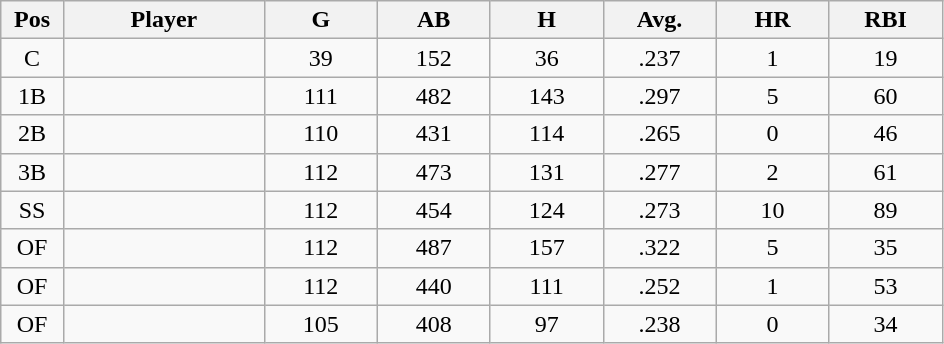<table class="wikitable sortable">
<tr>
<th bgcolor="#DDDDFF" width="5%">Pos</th>
<th bgcolor="#DDDDFF" width="16%">Player</th>
<th bgcolor="#DDDDFF" width="9%">G</th>
<th bgcolor="#DDDDFF" width="9%">AB</th>
<th bgcolor="#DDDDFF" width="9%">H</th>
<th bgcolor="#DDDDFF" width="9%">Avg.</th>
<th bgcolor="#DDDDFF" width="9%">HR</th>
<th bgcolor="#DDDDFF" width="9%">RBI</th>
</tr>
<tr align="center">
<td>C</td>
<td></td>
<td>39</td>
<td>152</td>
<td>36</td>
<td>.237</td>
<td>1</td>
<td>19</td>
</tr>
<tr align="center">
<td>1B</td>
<td></td>
<td>111</td>
<td>482</td>
<td>143</td>
<td>.297</td>
<td>5</td>
<td>60</td>
</tr>
<tr align="center">
<td>2B</td>
<td></td>
<td>110</td>
<td>431</td>
<td>114</td>
<td>.265</td>
<td>0</td>
<td>46</td>
</tr>
<tr align="center">
<td>3B</td>
<td></td>
<td>112</td>
<td>473</td>
<td>131</td>
<td>.277</td>
<td>2</td>
<td>61</td>
</tr>
<tr align="center">
<td>SS</td>
<td></td>
<td>112</td>
<td>454</td>
<td>124</td>
<td>.273</td>
<td>10</td>
<td>89</td>
</tr>
<tr align="center">
<td>OF</td>
<td></td>
<td>112</td>
<td>487</td>
<td>157</td>
<td>.322</td>
<td>5</td>
<td>35</td>
</tr>
<tr align="center">
<td>OF</td>
<td></td>
<td>112</td>
<td>440</td>
<td>111</td>
<td>.252</td>
<td>1</td>
<td>53</td>
</tr>
<tr align="center">
<td>OF</td>
<td></td>
<td>105</td>
<td>408</td>
<td>97</td>
<td>.238</td>
<td>0</td>
<td>34</td>
</tr>
</table>
